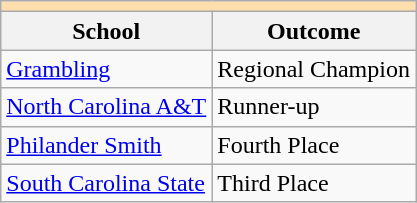<table class="wikitable" style="float:left; margin-right:1em;">
<tr>
<th colspan="3" style="background:#ffdead;"></th>
</tr>
<tr>
<th>School</th>
<th>Outcome</th>
</tr>
<tr>
<td><a href='#'>Grambling</a></td>
<td>Regional Champion</td>
</tr>
<tr>
<td><a href='#'>North Carolina A&T</a></td>
<td>Runner-up</td>
</tr>
<tr>
<td><a href='#'>Philander Smith</a></td>
<td>Fourth Place</td>
</tr>
<tr>
<td><a href='#'>South Carolina State</a></td>
<td>Third Place</td>
</tr>
</table>
